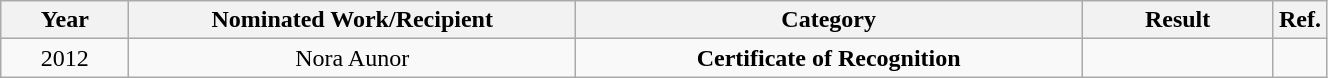<table width="70%" class="wikitable sortable">
<tr>
<th width="10%">Year</th>
<th width="35%">Nominated Work/Recipient</th>
<th width="40%">Category</th>
<th width="15%">Result</th>
<th width="10%">Ref.</th>
</tr>
<tr>
<td align="center">2012</td>
<td align="center">Nora Aunor</td>
<td align="center"><strong>Certificate of Recognition</strong></td>
<td></td>
<td></td>
</tr>
</table>
